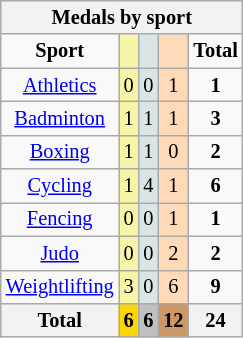<table class="wikitable" style="font-size:85%; text-align:center;">
<tr style="background:#efefef;">
<th colspan=5><strong>Medals by sport</strong></th>
</tr>
<tr>
<td><strong>Sport</strong></td>
<td style="background:#f7f6a8;"></td>
<td style="background:#dce5e5;"></td>
<td style="background:#ffdab9;"></td>
<td><strong>Total</strong></td>
</tr>
<tr>
<td><a href='#'>Athletics</a></td>
<td style="background:#F7F6A8;">0</td>
<td style="background:#DCE5E5;">0</td>
<td style="background:#FFDAB9;">1</td>
<td><strong>1</strong></td>
</tr>
<tr>
<td><a href='#'>Badminton</a></td>
<td style="background:#F7F6A8;">1</td>
<td style="background:#DCE5E5;">1</td>
<td style="background:#FFDAB9;">1</td>
<td><strong>3</strong></td>
</tr>
<tr>
<td><a href='#'>Boxing</a></td>
<td style="background:#F7F6A8;">1</td>
<td style="background:#DCE5E5;">1</td>
<td style="background:#FFDAB9;">0</td>
<td><strong>2</strong></td>
</tr>
<tr>
<td><a href='#'>Cycling</a></td>
<td style="background:#F7F6A8;">1</td>
<td style="background:#DCE5E5;">4</td>
<td style="background:#FFDAB9;">1</td>
<td><strong>6</strong></td>
</tr>
<tr>
<td><a href='#'>Fencing</a></td>
<td style="background:#F7F6A8;">0</td>
<td style="background:#DCE5E5;">0</td>
<td style="background:#FFDAB9;">1</td>
<td><strong>1</strong></td>
</tr>
<tr>
<td><a href='#'>Judo</a></td>
<td style="background:#F7F6A8;">0</td>
<td style="background:#DCE5E5;">0</td>
<td style="background:#FFDAB9;">2</td>
<td><strong>2</strong></td>
</tr>
<tr>
<td><a href='#'>Weightlifting</a></td>
<td style="background:#F7F6A8;">3</td>
<td style="background:#DCE5E5;">0</td>
<td style="background:#FFDAB9;">6</td>
<td><strong>9</strong></td>
</tr>
<tr>
<th>Total</th>
<th style="background:gold;">6</th>
<th style="background:silver;">6</th>
<th style="background:#c96;">12</th>
<th>24</th>
</tr>
</table>
